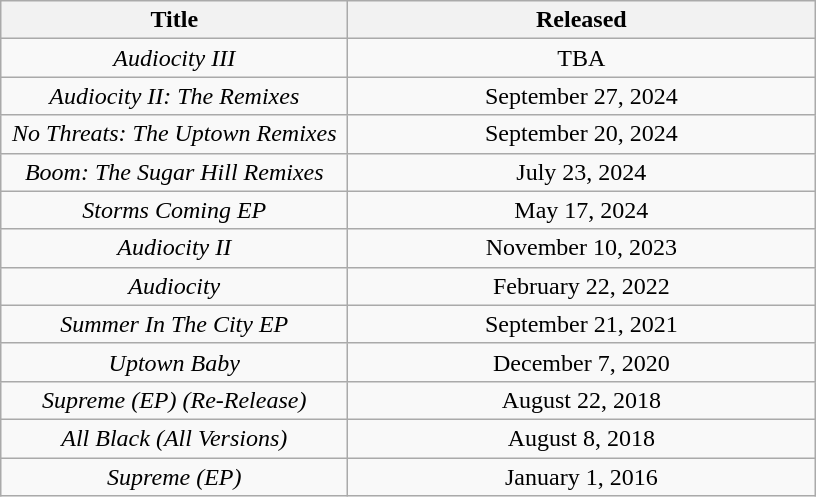<table class="wikitable plainrowheaders" style="text-align:center;">
<tr>
<th scope="col" style="width:14em;">Title</th>
<th scope="col" style="width:19em;">Released</th>
</tr>
<tr>
<td><em>Audiocity III</em></td>
<td>TBA</td>
</tr>
<tr>
<td><em>Audiocity II: The Remixes</em></td>
<td>September 27, 2024</td>
</tr>
<tr>
<td><em>No Threats: The Uptown Remixes</em></td>
<td>September 20, 2024</td>
</tr>
<tr>
<td><em>Boom: The Sugar Hill Remixes</em></td>
<td>July 23, 2024</td>
</tr>
<tr>
<td><em>Storms Coming EP</em></td>
<td>May 17, 2024</td>
</tr>
<tr>
<td><em>Audiocity II</em></td>
<td>November 10, 2023</td>
</tr>
<tr>
<td><em>Audiocity</em></td>
<td>February 22, 2022</td>
</tr>
<tr>
<td><em>Summer In The City EP</em></td>
<td>September 21, 2021</td>
</tr>
<tr>
<td><em>Uptown Baby</em></td>
<td>December 7, 2020</td>
</tr>
<tr>
<td><em>Supreme (EP) (Re-Release)</em></td>
<td>August 22, 2018</td>
</tr>
<tr>
<td><em>All Black (All Versions)</em></td>
<td>August 8, 2018</td>
</tr>
<tr>
<td><em>Supreme (EP)</em></td>
<td>January 1, 2016</td>
</tr>
</table>
